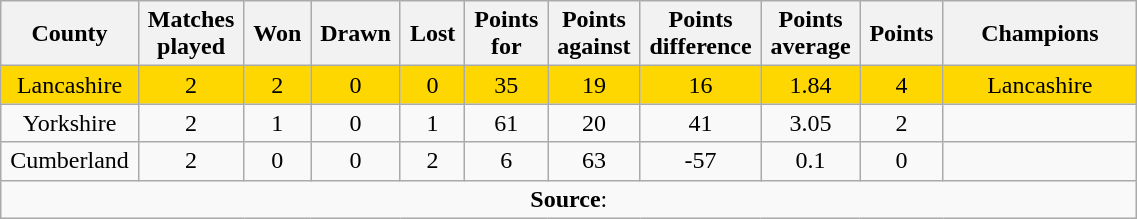<table class="wikitable plainrowheaders" style="text-align: center; width: 60%">
<tr>
<th scope="col" style="width: 5%;">County</th>
<th scope="col" style="width: 5%;">Matches played</th>
<th scope="col" style="width: 5%;">Won</th>
<th scope="col" style="width: 5%;">Drawn</th>
<th scope="col" style="width: 5%;">Lost</th>
<th scope="col" style="width: 5%;">Points for</th>
<th scope="col" style="width: 5%;">Points against</th>
<th scope="col" style="width: 5%;">Points difference</th>
<th scope="col" style="width: 5%;">Points average</th>
<th scope="col" style="width: 5%;">Points</th>
<th scope="col" style="width: 15%;">Champions</th>
</tr>
<tr style="background: gold;">
<td>Lancashire</td>
<td>2</td>
<td>2</td>
<td>0</td>
<td>0</td>
<td>35</td>
<td>19</td>
<td>16</td>
<td>1.84</td>
<td>4</td>
<td>Lancashire</td>
</tr>
<tr>
<td>Yorkshire</td>
<td>2</td>
<td>1</td>
<td>0</td>
<td>1</td>
<td>61</td>
<td>20</td>
<td>41</td>
<td>3.05</td>
<td>2</td>
<td></td>
</tr>
<tr>
<td>Cumberland</td>
<td>2</td>
<td>0</td>
<td>0</td>
<td>2</td>
<td>6</td>
<td>63</td>
<td>-57</td>
<td>0.1</td>
<td>0</td>
<td></td>
</tr>
<tr>
<td colspan="11"><strong>Source</strong>:</td>
</tr>
</table>
